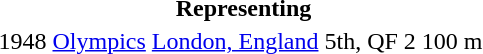<table>
<tr>
<th colspan="6">Representing </th>
</tr>
<tr>
<td>1948</td>
<td><a href='#'>Olympics</a></td>
<td><a href='#'>London, England</a></td>
<td>5th, QF 2</td>
<td>100 m</td>
<td><a href='#'></a></td>
</tr>
</table>
